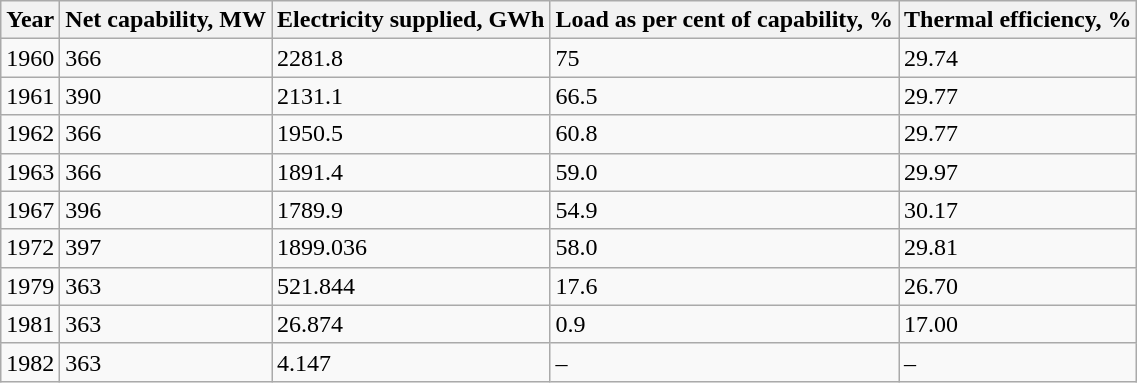<table class="wikitable">
<tr>
<th>Year</th>
<th>Net capability, MW</th>
<th>Electricity supplied, GWh</th>
<th>Load as per cent of capability, %</th>
<th>Thermal efficiency, %</th>
</tr>
<tr>
<td>1960</td>
<td>366</td>
<td>2281.8</td>
<td>75</td>
<td>29.74</td>
</tr>
<tr>
<td>1961</td>
<td>390</td>
<td>2131.1</td>
<td>66.5</td>
<td>29.77</td>
</tr>
<tr>
<td>1962</td>
<td>366</td>
<td>1950.5</td>
<td>60.8</td>
<td>29.77</td>
</tr>
<tr>
<td>1963</td>
<td>366</td>
<td>1891.4</td>
<td>59.0</td>
<td>29.97</td>
</tr>
<tr>
<td>1967</td>
<td>396</td>
<td>1789.9</td>
<td>54.9</td>
<td>30.17</td>
</tr>
<tr>
<td>1972</td>
<td>397</td>
<td>1899.036</td>
<td>58.0</td>
<td>29.81</td>
</tr>
<tr>
<td>1979</td>
<td>363</td>
<td>521.844</td>
<td>17.6</td>
<td>26.70</td>
</tr>
<tr>
<td>1981</td>
<td>363</td>
<td>26.874</td>
<td>0.9</td>
<td>17.00</td>
</tr>
<tr>
<td>1982</td>
<td>363</td>
<td>4.147</td>
<td>–</td>
<td>–</td>
</tr>
</table>
